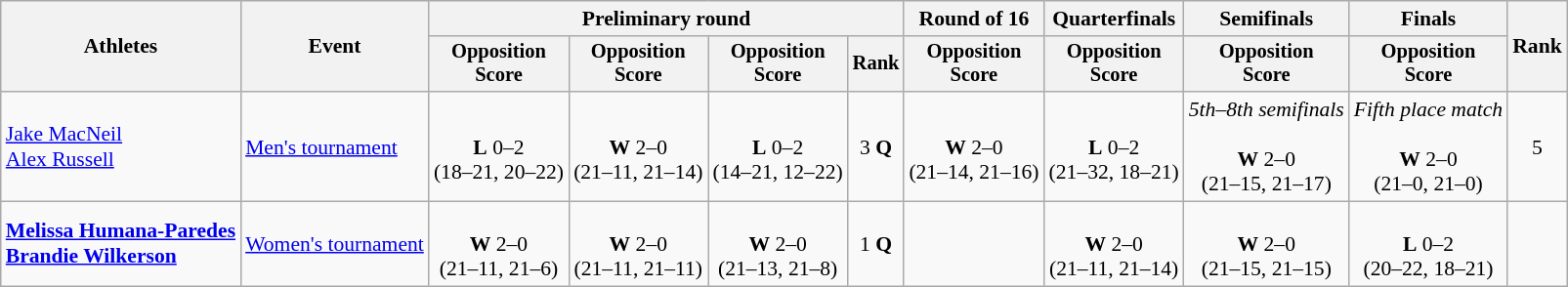<table class=wikitable style=font-size:90%;text-align:center>
<tr>
<th rowspan=2>Athletes</th>
<th rowspan=2>Event</th>
<th colspan=4>Preliminary round</th>
<th>Round of 16</th>
<th>Quarterfinals</th>
<th>Semifinals</th>
<th>Finals</th>
<th rowspan=2>Rank</th>
</tr>
<tr style=font-size:95%>
<th>Opposition<br>Score</th>
<th>Opposition<br>Score</th>
<th>Opposition<br>Score</th>
<th>Rank</th>
<th>Opposition<br>Score</th>
<th>Opposition<br>Score</th>
<th>Opposition<br>Score</th>
<th>Opposition<br>Score</th>
</tr>
<tr>
<td align=left><a href='#'>Jake MacNeil</a><br><a href='#'>Alex Russell</a></td>
<td align=left><a href='#'>Men's tournament</a></td>
<td><br><strong>L</strong> 0–2<br>(18–21, 20–22)</td>
<td><br><strong>W</strong> 2–0<br>(21–11, 21–14)</td>
<td><br><strong>L</strong>  0–2<br>(14–21, 12–22)</td>
<td>3 <strong>Q</strong></td>
<td><br><strong>W</strong> 2–0<br>(21–14, 21–16)</td>
<td><br><strong>L</strong> 0–2<br>(21–32, 18–21)</td>
<td><em>5th–8th semifinals</em><br><br><strong>W</strong> 2–0<br>(21–15, 21–17)</td>
<td><em>Fifth place match</em><br><br><strong>W</strong> 2–0 <small></small><br>(21–0, 21–0)</td>
<td>5</td>
</tr>
<tr>
<td align=left><strong><a href='#'>Melissa Humana-Paredes</a><br><a href='#'>Brandie Wilkerson</a></strong></td>
<td align=left><a href='#'>Women's tournament</a></td>
<td><br><strong>W</strong> 2–0<br>(21–11, 21–6)</td>
<td><br><strong>W</strong> 2–0<br>(21–11, 21–11)</td>
<td><br><strong>W</strong> 2–0<br>(21–13, 21–8)</td>
<td>1 <strong>Q</strong></td>
<td></td>
<td><br><strong>W</strong> 2–0<br>(21–11, 21–14)</td>
<td><br><strong>W</strong> 2–0<br>(21–15, 21–15)</td>
<td><br><strong>L</strong> 0–2<br>(20–22, 18–21)</td>
<td></td>
</tr>
</table>
